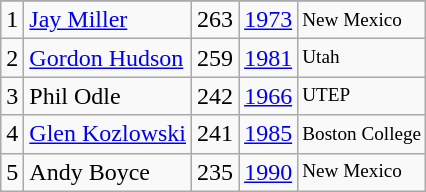<table class="wikitable">
<tr>
</tr>
<tr>
<td>1</td>
<td><a href='#'>Jay Miller</a></td>
<td>263</td>
<td><a href='#'>1973</a></td>
<td style="font-size:80%;">New Mexico</td>
</tr>
<tr>
<td>2</td>
<td><a href='#'>Gordon Hudson</a></td>
<td>259</td>
<td><a href='#'>1981</a></td>
<td style="font-size:80%;">Utah</td>
</tr>
<tr>
<td>3</td>
<td>Phil Odle</td>
<td>242</td>
<td><a href='#'>1966</a></td>
<td style="font-size:80%;">UTEP</td>
</tr>
<tr>
<td>4</td>
<td><a href='#'>Glen Kozlowski</a></td>
<td>241</td>
<td><a href='#'>1985</a></td>
<td style="font-size:80%;">Boston College</td>
</tr>
<tr>
<td>5</td>
<td>Andy Boyce</td>
<td>235</td>
<td><a href='#'>1990</a></td>
<td style="font-size:80%;">New Mexico</td>
</tr>
</table>
